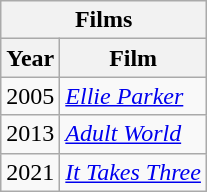<table class="wikitable">
<tr>
<th colspan="4">Films</th>
</tr>
<tr>
<th>Year</th>
<th>Film</th>
</tr>
<tr>
<td>2005</td>
<td><em><a href='#'>Ellie Parker</a></em></td>
</tr>
<tr>
<td>2013</td>
<td><em><a href='#'>Adult World</a></em></td>
</tr>
<tr>
<td>2021</td>
<td><em><a href='#'>It Takes Three</a></em></td>
</tr>
</table>
